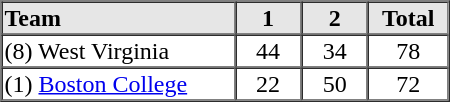<table border=1 cellspacing=0 width=300 style="margin-left:3em;">
<tr style="text-align:center; background-color:#e6e6e6;">
<th align=left width=35%>Team</th>
<th width=10%>1</th>
<th width=10%>2</th>
<th width=10%>Total</th>
</tr>
<tr style="text-align:center;">
<td align=left>(8) West Virginia</td>
<td>44</td>
<td>34</td>
<td>78</td>
</tr>
<tr style="text-align:center;">
<td align=left>(1) <a href='#'>Boston College</a></td>
<td>22</td>
<td>50</td>
<td>72</td>
</tr>
<tr style="text-align:center;">
</tr>
</table>
